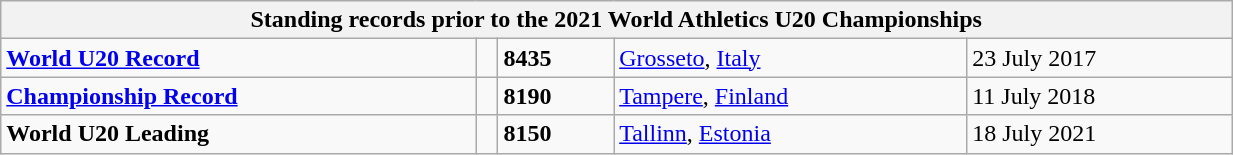<table class="wikitable" width=65%>
<tr>
<th colspan="5">Standing records prior to the 2021 World Athletics U20 Championships</th>
</tr>
<tr>
<td><strong><a href='#'>World U20 Record</a></strong></td>
<td></td>
<td><strong>8435</strong></td>
<td><a href='#'>Grosseto</a>, <a href='#'>Italy</a></td>
<td>23 July 2017</td>
</tr>
<tr>
<td><strong><a href='#'>Championship Record</a></strong></td>
<td></td>
<td><strong>8190</strong></td>
<td><a href='#'>Tampere</a>, <a href='#'>Finland</a></td>
<td>11 July 2018</td>
</tr>
<tr>
<td><strong>World U20 Leading</strong></td>
<td></td>
<td><strong>8150</strong></td>
<td><a href='#'>Tallinn</a>, <a href='#'>Estonia</a></td>
<td>18 July 2021</td>
</tr>
</table>
